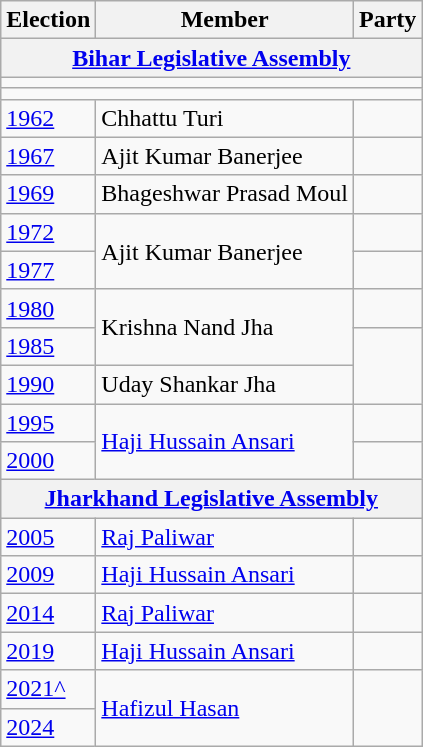<table class="wikitable sortable">
<tr>
<th>Election</th>
<th>Member</th>
<th colspan=2>Party</th>
</tr>
<tr>
<th colspan=4><a href='#'>Bihar Legislative Assembly</a></th>
</tr>
<tr>
<td colspan="4"></td>
</tr>
<tr>
<td colspan="4"></td>
</tr>
<tr>
<td><a href='#'>1962</a></td>
<td>Chhattu Turi</td>
<td></td>
</tr>
<tr>
<td><a href='#'>1967</a></td>
<td>Ajit Kumar Banerjee</td>
<td></td>
</tr>
<tr>
<td><a href='#'>1969</a></td>
<td>Bhageshwar Prasad Moul</td>
<td></td>
</tr>
<tr>
<td><a href='#'>1972</a></td>
<td rowspan=2>Ajit Kumar Banerjee</td>
<td></td>
</tr>
<tr>
<td><a href='#'>1977</a></td>
<td></td>
</tr>
<tr>
<td><a href='#'>1980</a></td>
<td rowspan=2>Krishna Nand Jha</td>
<td></td>
</tr>
<tr>
<td><a href='#'>1985</a></td>
</tr>
<tr>
<td><a href='#'>1990</a></td>
<td>Uday Shankar Jha</td>
</tr>
<tr>
<td><a href='#'>1995</a></td>
<td rowspan=2><a href='#'>Haji Hussain Ansari</a></td>
<td></td>
</tr>
<tr>
<td><a href='#'>2000</a></td>
</tr>
<tr>
<th colspan=4><a href='#'>Jharkhand Legislative Assembly</a></th>
</tr>
<tr>
<td><a href='#'>2005</a></td>
<td><a href='#'>Raj Paliwar</a></td>
<td></td>
</tr>
<tr>
<td><a href='#'>2009</a></td>
<td><a href='#'>Haji Hussain Ansari</a></td>
<td></td>
</tr>
<tr>
<td><a href='#'>2014</a></td>
<td><a href='#'>Raj Paliwar</a></td>
<td></td>
</tr>
<tr>
<td><a href='#'>2019</a></td>
<td><a href='#'>Haji Hussain Ansari</a></td>
<td></td>
</tr>
<tr>
<td><a href='#'>2021^</a></td>
<td rowspan="2"><a href='#'>Hafizul Hasan</a></td>
</tr>
<tr>
<td><a href='#'>2024</a></td>
</tr>
</table>
